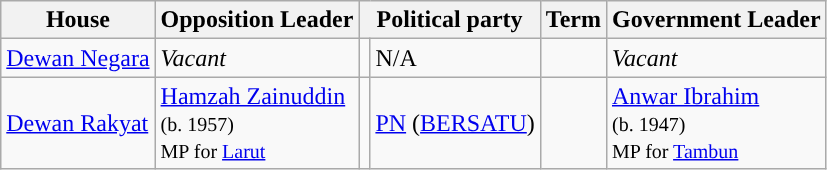<table class=wikitable sortable>
<tr>
<th>House</th>
<th>Opposition Leader</th>
<th colspan=2>Political party</th>
<th>Term</th>
<th>Government Leader</th>
</tr>
<tr>
<td><a href='#'>Dewan Negara</a></td>
<td><em>Vacant</em></td>
<td></td>
<td>N/A</td>
<td><br></td>
<td><em>Vacant</em></td>
</tr>
<tr>
<td><a href='#'>Dewan Rakyat</a></td>
<td><a href='#'>Hamzah Zainuddin</a><br><small>(b. 1957)</small><br><small>MP for <a href='#'>Larut</a></small></td>
<td></td>
<td><a href='#'>PN</a> (<a href='#'>BERSATU</a>)</td>
<td><br> </td>
<td><a href='#'>Anwar Ibrahim</a><br><small>(b. 1947)<br>MP for <a href='#'>Tambun</a></small></td>
</tr>
</table>
